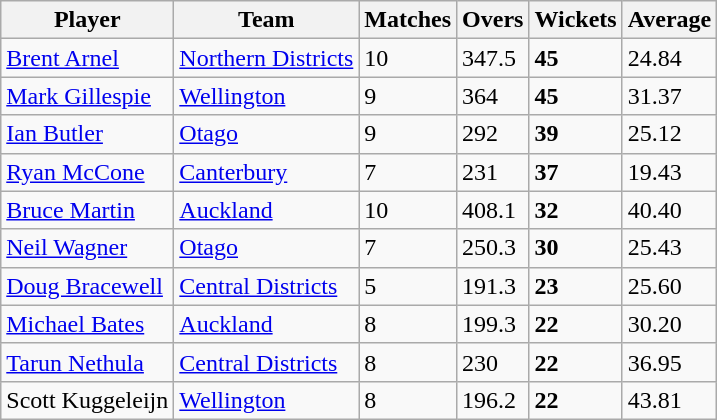<table class="wikitable sortable">
<tr>
<th>Player</th>
<th>Team</th>
<th>Matches</th>
<th>Overs</th>
<th><strong>Wickets </strong></th>
<th>Average</th>
</tr>
<tr>
<td> <a href='#'>Brent Arnel</a></td>
<td><a href='#'>Northern Districts</a></td>
<td>10</td>
<td>347.5</td>
<td><strong>45</strong></td>
<td>24.84</td>
</tr>
<tr>
<td> <a href='#'>Mark Gillespie</a></td>
<td><a href='#'>Wellington</a></td>
<td>9</td>
<td>364</td>
<td><strong>45</strong></td>
<td>31.37</td>
</tr>
<tr>
<td> <a href='#'>Ian Butler</a></td>
<td><a href='#'>Otago</a></td>
<td>9</td>
<td>292</td>
<td><strong>39</strong></td>
<td>25.12</td>
</tr>
<tr>
<td> <a href='#'>Ryan McCone</a></td>
<td><a href='#'>Canterbury</a></td>
<td>7</td>
<td>231</td>
<td><strong>37</strong></td>
<td>19.43</td>
</tr>
<tr>
<td> <a href='#'>Bruce Martin</a></td>
<td><a href='#'>Auckland</a></td>
<td>10</td>
<td>408.1</td>
<td><strong>32</strong></td>
<td>40.40</td>
</tr>
<tr>
<td> <a href='#'>Neil Wagner</a></td>
<td><a href='#'>Otago</a></td>
<td>7</td>
<td>250.3</td>
<td><strong>30</strong></td>
<td>25.43</td>
</tr>
<tr>
<td> <a href='#'>Doug Bracewell</a></td>
<td><a href='#'>Central Districts</a></td>
<td>5</td>
<td>191.3</td>
<td><strong>23</strong></td>
<td>25.60</td>
</tr>
<tr>
<td> <a href='#'>Michael Bates</a></td>
<td><a href='#'>Auckland</a></td>
<td>8</td>
<td>199.3</td>
<td><strong>22</strong></td>
<td>30.20</td>
</tr>
<tr>
<td> <a href='#'>Tarun Nethula</a></td>
<td><a href='#'>Central Districts</a></td>
<td>8</td>
<td>230</td>
<td><strong>22</strong></td>
<td>36.95</td>
</tr>
<tr>
<td> Scott Kuggeleijn</td>
<td><a href='#'>Wellington</a></td>
<td>8</td>
<td>196.2</td>
<td><strong>22</strong></td>
<td>43.81</td>
</tr>
</table>
